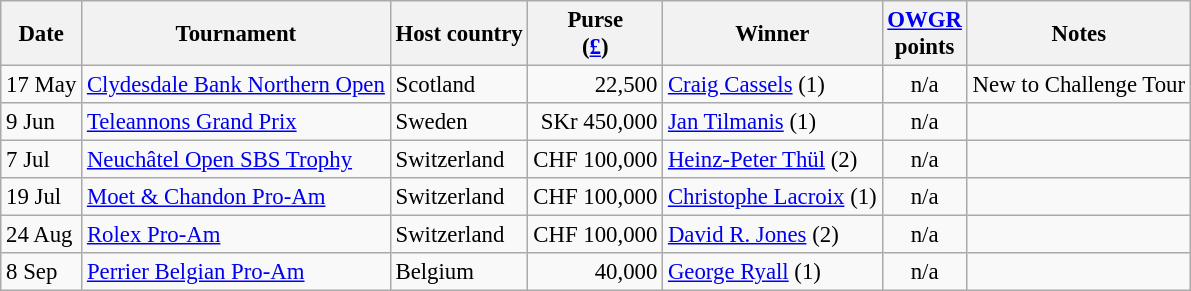<table class="wikitable" style="font-size:95%">
<tr>
<th>Date</th>
<th>Tournament</th>
<th>Host country</th>
<th>Purse<br>(<a href='#'>£</a>)</th>
<th>Winner</th>
<th><a href='#'>OWGR</a><br>points</th>
<th>Notes</th>
</tr>
<tr>
<td>17 May</td>
<td><a href='#'>Clydesdale Bank Northern Open</a></td>
<td>Scotland</td>
<td align=right>22,500</td>
<td> <a href='#'>Craig Cassels</a> (1)</td>
<td align=center>n/a</td>
<td>New to Challenge Tour</td>
</tr>
<tr>
<td>9 Jun</td>
<td><a href='#'>Teleannons Grand Prix</a></td>
<td>Sweden</td>
<td align=right>SKr 450,000</td>
<td> <a href='#'>Jan Tilmanis</a> (1)</td>
<td align=center>n/a</td>
<td></td>
</tr>
<tr>
<td>7 Jul</td>
<td><a href='#'>Neuchâtel Open SBS Trophy</a></td>
<td>Switzerland</td>
<td align=right>CHF 100,000</td>
<td> <a href='#'>Heinz-Peter Thül</a> (2)</td>
<td align=center>n/a</td>
<td></td>
</tr>
<tr>
<td>19 Jul</td>
<td><a href='#'>Moet & Chandon Pro-Am</a></td>
<td>Switzerland</td>
<td align=right>CHF 100,000</td>
<td> <a href='#'>Christophe Lacroix</a> (1)</td>
<td align=center>n/a</td>
<td></td>
</tr>
<tr>
<td>24 Aug</td>
<td><a href='#'>Rolex Pro-Am</a></td>
<td>Switzerland</td>
<td align=right>CHF 100,000</td>
<td> <a href='#'>David R. Jones</a> (2)</td>
<td align=center>n/a</td>
<td></td>
</tr>
<tr>
<td>8 Sep</td>
<td><a href='#'>Perrier Belgian Pro-Am</a></td>
<td>Belgium</td>
<td align=right>40,000</td>
<td> <a href='#'>George Ryall</a> (1)</td>
<td align=center>n/a</td>
<td></td>
</tr>
</table>
